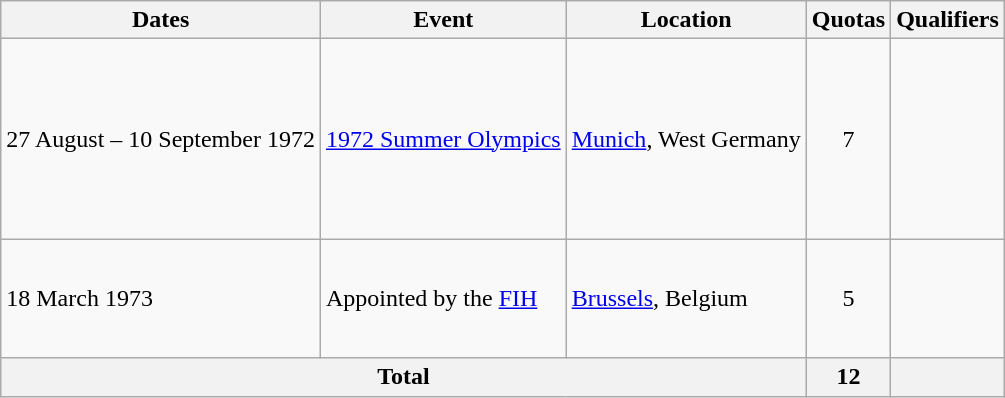<table class=wikitable>
<tr>
<th>Dates</th>
<th>Event</th>
<th>Location</th>
<th>Quotas</th>
<th>Qualifiers</th>
</tr>
<tr>
<td>27 August – 10 September 1972</td>
<td><a href='#'>1972 Summer Olympics</a></td>
<td><a href='#'>Munich</a>, West Germany</td>
<td align=center>7</td>
<td><br><br><br><br><br><s></s><br><br></td>
</tr>
<tr>
<td>18 March 1973</td>
<td>Appointed by the <a href='#'>FIH</a></td>
<td><a href='#'>Brussels</a>, Belgium</td>
<td align=center>5</td>
<td><br><br><br><br></td>
</tr>
<tr>
<th colspan=3>Total</th>
<th>12</th>
<th></th>
</tr>
</table>
